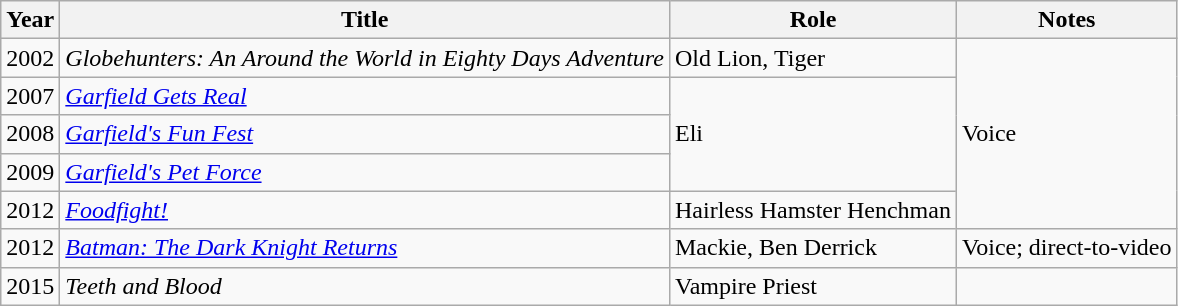<table class="wikitable sortable">
<tr>
<th>Year</th>
<th>Title</th>
<th>Role</th>
<th>Notes</th>
</tr>
<tr>
<td>2002</td>
<td><em>Globehunters: An Around the World in Eighty Days Adventure</em></td>
<td>Old Lion, Tiger</td>
<td rowspan=5>Voice</td>
</tr>
<tr>
<td>2007</td>
<td><em><a href='#'>Garfield Gets Real</a></em></td>
<td rowspan=3>Eli</td>
</tr>
<tr>
<td>2008</td>
<td><em><a href='#'>Garfield's Fun Fest</a></em></td>
</tr>
<tr>
<td>2009</td>
<td><em><a href='#'>Garfield's Pet Force</a></em></td>
</tr>
<tr>
<td>2012</td>
<td><em><a href='#'>Foodfight!</a></em></td>
<td>Hairless Hamster Henchman</td>
</tr>
<tr>
<td>2012</td>
<td><em><a href='#'>Batman: The Dark Knight Returns</a></em></td>
<td>Mackie, Ben Derrick</td>
<td>Voice; direct-to-video</td>
</tr>
<tr>
<td>2015</td>
<td><em>Teeth and Blood</em></td>
<td>Vampire Priest</td>
<td></td>
</tr>
</table>
